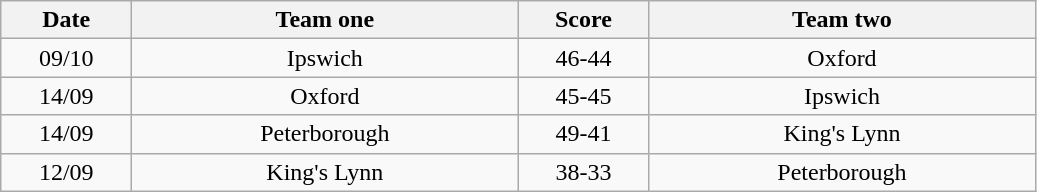<table class="wikitable" style="text-align: center">
<tr>
<th width=80>Date</th>
<th width=250>Team one</th>
<th width=80>Score</th>
<th width=250>Team two</th>
</tr>
<tr>
<td>09/10</td>
<td>Ipswich</td>
<td>46-44</td>
<td>Oxford</td>
</tr>
<tr>
<td>14/09</td>
<td>Oxford</td>
<td>45-45</td>
<td>Ipswich</td>
</tr>
<tr>
<td>14/09</td>
<td>Peterborough</td>
<td>49-41</td>
<td>King's Lynn</td>
</tr>
<tr>
<td>12/09</td>
<td>King's Lynn</td>
<td>38-33</td>
<td>Peterborough</td>
</tr>
</table>
